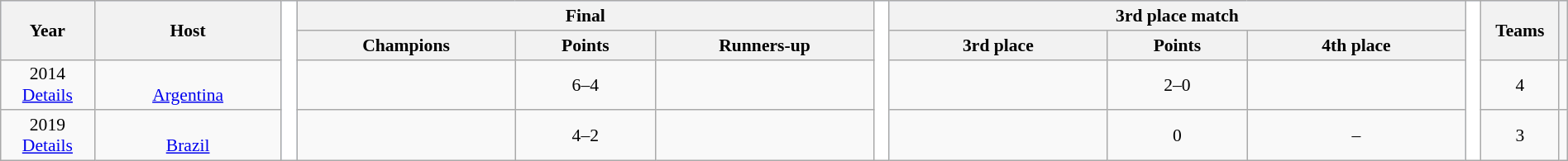<table class="wikitable" style="font-size:90%; width: 100%; text-align: center;">
<tr style="background-color:#c1d8ff;">
<th rowspan=2 width=6%>Year</th>
<th rowspan=2 width=12%>Host</th>
<th width=1% rowspan=18 style="background-color:#ffffff;"></th>
<th colspan=3>Final</th>
<th width=1% rowspan=18 style="background-color:#ffffff;"></th>
<th colspan=3>3rd place match</th>
<th width=1% rowspan=18 style="background-color:#ffffff;"></th>
<th rowspan=2 width=5%>Teams</th>
<th rowspan=2></th>
</tr>
<tr style="background-color:#efefef;">
<th width=14%>Champions</th>
<th width=9%>Points</th>
<th width=14%>Runners-up</th>
<th width=14%>3rd place</th>
<th width=9%>Points</th>
<th width=14%>4th place</th>
</tr>
<tr>
<td>2014<br><a href='#'>Details</a></td>
<td><br><a href='#'>Argentina</a></td>
<td><strong></strong></td>
<td>6–4</td>
<td></td>
<td></td>
<td>2–0</td>
<td></td>
<td>4</td>
<td></td>
</tr>
<tr>
<td>2019<br><a href='#'>Details</a></td>
<td><br><a href='#'>Brazil</a></td>
<td><strong></strong></td>
<td>4–2</td>
<td></td>
<td></td>
<td>0</td>
<td>–</td>
<td>3</td>
<td></td>
</tr>
</table>
